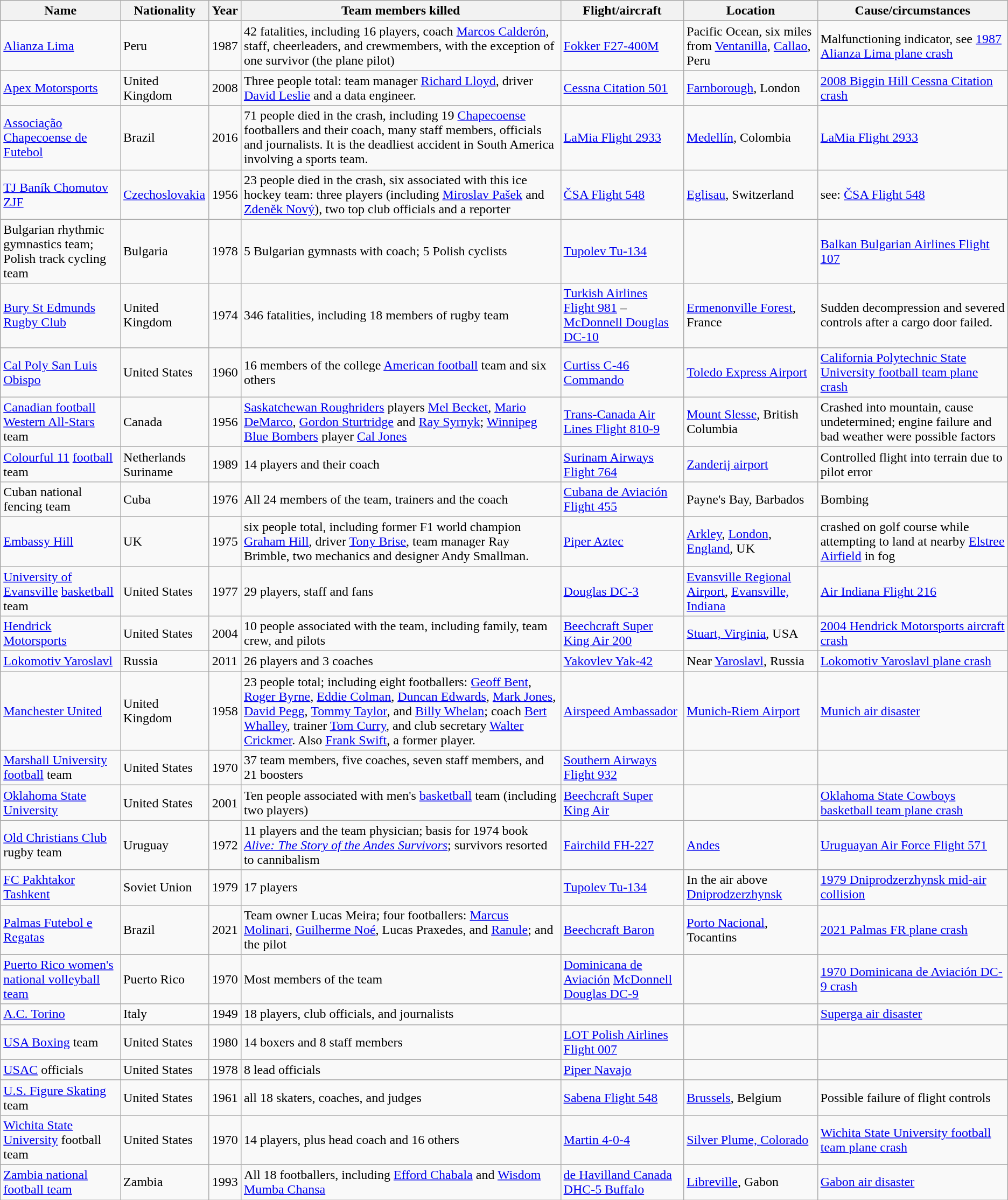<table class="wikitable sortable">
<tr>
<th>Name</th>
<th>Nationality</th>
<th>Year</th>
<th>Team members killed</th>
<th>Flight/aircraft</th>
<th>Location</th>
<th>Cause/circumstances</th>
</tr>
<tr>
<td><a href='#'>Alianza Lima</a></td>
<td>Peru</td>
<td>1987</td>
<td>42 fatalities, including 16 players, coach <a href='#'>Marcos Calderón</a>, staff, cheerleaders, and crewmembers, with the exception of one survivor (the plane pilot)</td>
<td><a href='#'>Fokker F27-400M</a></td>
<td>Pacific Ocean, six miles from <a href='#'>Ventanilla</a>, <a href='#'>Callao</a>, Peru</td>
<td>Malfunctioning indicator, see <a href='#'>1987 Alianza Lima plane crash</a></td>
</tr>
<tr>
<td><a href='#'>Apex Motorsports</a></td>
<td>United Kingdom</td>
<td>2008</td>
<td>Three people total: team manager <a href='#'>Richard Lloyd</a>, driver <a href='#'>David Leslie</a> and a data engineer.</td>
<td><a href='#'>Cessna Citation 501</a></td>
<td><a href='#'>Farnborough</a>, London</td>
<td><a href='#'>2008 Biggin Hill Cessna Citation crash</a></td>
</tr>
<tr>
<td><a href='#'>Associação Chapecoense de Futebol</a></td>
<td>Brazil</td>
<td>2016</td>
<td>71 people died in the crash, including 19 <a href='#'>Chapecoense</a> footballers and their coach, many staff members, officials and journalists. It is the deadliest accident in South America involving a sports team.</td>
<td><a href='#'>LaMia Flight 2933</a></td>
<td><a href='#'>Medellín</a>, Colombia</td>
<td><a href='#'>LaMia Flight 2933</a></td>
</tr>
<tr>
<td><a href='#'>TJ Baník Chomutov ZJF</a></td>
<td><a href='#'>Czechoslovakia</a></td>
<td>1956</td>
<td>23 people died in the crash, six associated with this ice hockey team: three players (including <a href='#'>Miroslav Pašek</a> and <a href='#'>Zdeněk Nový</a>), two top club officials and a reporter</td>
<td><a href='#'>ČSA Flight 548</a></td>
<td><a href='#'>Eglisau</a>, Switzerland</td>
<td>see: <a href='#'>ČSA Flight 548</a></td>
</tr>
<tr>
<td>Bulgarian rhythmic gymnastics team; Polish track cycling team</td>
<td>Bulgaria</td>
<td>1978</td>
<td>5 Bulgarian gymnasts with coach; 5 Polish cyclists</td>
<td><a href='#'>Tupolev Tu-134</a></td>
<td></td>
<td><a href='#'>Balkan Bulgarian Airlines Flight 107</a></td>
</tr>
<tr>
<td><a href='#'>Bury St Edmunds Rugby Club</a></td>
<td>United Kingdom</td>
<td>1974</td>
<td>346 fatalities, including 18 members of rugby team</td>
<td><a href='#'>Turkish Airlines Flight 981</a> – <a href='#'>McDonnell Douglas DC-10</a></td>
<td><a href='#'>Ermenonville Forest</a>, France</td>
<td>Sudden decompression and severed controls after a cargo door failed.</td>
</tr>
<tr>
<td><a href='#'>Cal Poly San Luis Obispo</a></td>
<td>United States</td>
<td>1960</td>
<td>16 members of the college <a href='#'>American football</a> team and six others</td>
<td><a href='#'>Curtiss C-46 Commando</a></td>
<td><a href='#'>Toledo Express Airport</a></td>
<td><a href='#'>California Polytechnic State University football team plane crash</a></td>
</tr>
<tr>
<td><a href='#'>Canadian football Western All-Stars</a> team</td>
<td>Canada</td>
<td>1956</td>
<td><a href='#'>Saskatchewan Roughriders</a> players <a href='#'>Mel Becket</a>, <a href='#'>Mario DeMarco</a>, <a href='#'>Gordon Sturtridge</a> and <a href='#'>Ray Syrnyk</a>; <a href='#'>Winnipeg Blue Bombers</a> player <a href='#'>Cal Jones</a></td>
<td><a href='#'>Trans-Canada Air Lines Flight 810-9</a></td>
<td><a href='#'>Mount Slesse</a>, British Columbia</td>
<td>Crashed into mountain, cause undetermined; engine failure and bad weather were possible factors</td>
</tr>
<tr>
<td><a href='#'>Colourful 11</a> <a href='#'>football</a> team</td>
<td>Netherlands<br>Suriname</td>
<td>1989</td>
<td>14 players and their coach</td>
<td><a href='#'>Surinam Airways Flight 764</a></td>
<td><a href='#'>Zanderij airport</a></td>
<td>Controlled flight into terrain due to pilot error</td>
</tr>
<tr>
<td>Cuban national fencing team</td>
<td>Cuba</td>
<td>1976</td>
<td>All 24 members of the team, trainers and the coach</td>
<td><a href='#'>Cubana de Aviación Flight 455</a></td>
<td>Payne's Bay, Barbados</td>
<td>Bombing</td>
</tr>
<tr>
<td><a href='#'>Embassy Hill</a></td>
<td>UK</td>
<td>1975</td>
<td>six people total, including former F1 world champion <a href='#'>Graham Hill</a>, driver <a href='#'>Tony Brise</a>, team manager Ray Brimble, two mechanics and designer Andy Smallman.</td>
<td><a href='#'>Piper Aztec</a></td>
<td><a href='#'>Arkley</a>, <a href='#'>London</a>, <a href='#'>England</a>, UK</td>
<td>crashed on golf course while attempting to land at nearby <a href='#'>Elstree Airfield</a> in fog</td>
</tr>
<tr>
<td><a href='#'>University of Evansville</a> <a href='#'>basketball</a> team</td>
<td>United States</td>
<td>1977</td>
<td>29 players, staff and fans</td>
<td><a href='#'>Douglas DC-3</a></td>
<td><a href='#'>Evansville Regional Airport</a>, <a href='#'>Evansville, Indiana</a></td>
<td><a href='#'>Air Indiana Flight 216</a></td>
</tr>
<tr>
<td><a href='#'>Hendrick Motorsports</a></td>
<td>United States</td>
<td>2004</td>
<td>10 people associated with the team, including family, team crew, and pilots</td>
<td><a href='#'>Beechcraft Super King Air 200</a></td>
<td><a href='#'>Stuart, Virginia</a>, USA</td>
<td><a href='#'>2004 Hendrick Motorsports aircraft crash</a></td>
</tr>
<tr>
<td><a href='#'>Lokomotiv Yaroslavl</a></td>
<td>Russia</td>
<td>2011</td>
<td>26 players and 3 coaches</td>
<td><a href='#'>Yakovlev Yak-42</a></td>
<td>Near <a href='#'>Yaroslavl</a>, Russia</td>
<td><a href='#'>Lokomotiv Yaroslavl plane crash</a></td>
</tr>
<tr>
<td><a href='#'>Manchester United</a></td>
<td>United Kingdom</td>
<td>1958</td>
<td>23 people total; including eight footballers: <a href='#'>Geoff Bent</a>, <a href='#'>Roger Byrne</a>, <a href='#'>Eddie Colman</a>, <a href='#'>Duncan Edwards</a>, <a href='#'>Mark Jones</a>, <a href='#'>David Pegg</a>, <a href='#'>Tommy Taylor</a>, and <a href='#'>Billy Whelan</a>; coach <a href='#'>Bert Whalley</a>, trainer <a href='#'>Tom Curry</a>, and club secretary <a href='#'>Walter Crickmer</a>. Also <a href='#'>Frank Swift</a>, a former player.</td>
<td><a href='#'>Airspeed Ambassador</a></td>
<td><a href='#'>Munich-Riem Airport</a></td>
<td><a href='#'>Munich air disaster</a></td>
</tr>
<tr>
<td><a href='#'>Marshall University</a> <a href='#'>football</a> team</td>
<td>United States</td>
<td>1970</td>
<td>37 team members, five coaches, seven staff members, and 21 boosters</td>
<td><a href='#'>Southern Airways Flight 932</a></td>
<td></td>
<td></td>
</tr>
<tr>
<td><a href='#'>Oklahoma State University</a></td>
<td>United States</td>
<td>2001</td>
<td>Ten people associated with men's <a href='#'>basketball</a> team (including two players)</td>
<td><a href='#'>Beechcraft Super King Air</a></td>
<td></td>
<td><a href='#'>Oklahoma State Cowboys basketball team plane crash</a></td>
</tr>
<tr>
<td><a href='#'>Old Christians Club</a> rugby team</td>
<td>Uruguay</td>
<td>1972</td>
<td>11 players and the team physician; basis for 1974 book <em><a href='#'>Alive: The Story of the Andes Survivors</a></em>; survivors resorted to cannibalism</td>
<td><a href='#'>Fairchild FH-227</a></td>
<td><a href='#'>Andes</a></td>
<td><a href='#'>Uruguayan Air Force Flight 571</a></td>
</tr>
<tr>
<td><a href='#'>FC Pakhtakor Tashkent</a></td>
<td>Soviet Union</td>
<td>1979</td>
<td>17 players</td>
<td><a href='#'>Tupolev Tu-134</a></td>
<td>In the air above <a href='#'>Dniprodzerzhynsk</a></td>
<td><a href='#'>1979 Dniprodzerzhynsk mid-air collision</a></td>
</tr>
<tr>
<td><a href='#'>Palmas Futebol e Regatas</a></td>
<td>Brazil</td>
<td>2021</td>
<td>Team owner Lucas Meira; four footballers: <a href='#'>Marcus Molinari</a>, <a href='#'>Guilherme Noé</a>, Lucas Praxedes, and <a href='#'>Ranule</a>; and the pilot</td>
<td><a href='#'>Beechcraft Baron</a></td>
<td><a href='#'>Porto Nacional</a>, Tocantins</td>
<td><a href='#'>2021 Palmas FR plane crash</a></td>
</tr>
<tr>
<td><a href='#'>Puerto Rico women's national volleyball team</a></td>
<td>Puerto Rico</td>
<td>1970</td>
<td>Most members of the team</td>
<td><a href='#'>Dominicana de Aviación</a> <a href='#'>McDonnell Douglas DC-9</a></td>
<td></td>
<td><a href='#'>1970 Dominicana de Aviación DC-9 crash</a></td>
</tr>
<tr>
<td><a href='#'>A.C. Torino</a></td>
<td>Italy</td>
<td>1949</td>
<td>18 players, club officials, and journalists</td>
<td></td>
<td></td>
<td><a href='#'>Superga air disaster</a></td>
</tr>
<tr>
<td><a href='#'>USA Boxing</a> team</td>
<td>United States</td>
<td>1980</td>
<td>14 boxers and 8 staff members</td>
<td><a href='#'>LOT Polish Airlines Flight 007</a></td>
<td></td>
<td></td>
</tr>
<tr>
<td><a href='#'>USAC</a> officials</td>
<td>United States</td>
<td>1978</td>
<td>8 lead officials</td>
<td><a href='#'>Piper Navajo</a></td>
<td></td>
<td></td>
</tr>
<tr>
<td><a href='#'>U.S. Figure Skating</a> team</td>
<td>United States</td>
<td>1961</td>
<td>all 18 skaters, coaches, and judges</td>
<td><a href='#'>Sabena Flight 548</a></td>
<td><a href='#'>Brussels</a>, Belgium</td>
<td>Possible failure of flight controls</td>
</tr>
<tr>
<td><a href='#'>Wichita State University</a> football team</td>
<td>United States</td>
<td>1970</td>
<td>14 players, plus head coach and 16 others</td>
<td><a href='#'>Martin 4-0-4</a></td>
<td><a href='#'>Silver Plume, Colorado</a></td>
<td><a href='#'>Wichita State University football team plane crash</a></td>
</tr>
<tr>
<td><a href='#'>Zambia national football team</a></td>
<td>Zambia</td>
<td>1993</td>
<td>All 18 footballers, including <a href='#'>Efford Chabala</a> and <a href='#'>Wisdom Mumba Chansa</a></td>
<td><a href='#'>de Havilland Canada DHC-5 Buffalo</a></td>
<td><a href='#'>Libreville</a>, Gabon</td>
<td><a href='#'>Gabon air disaster</a></td>
</tr>
</table>
